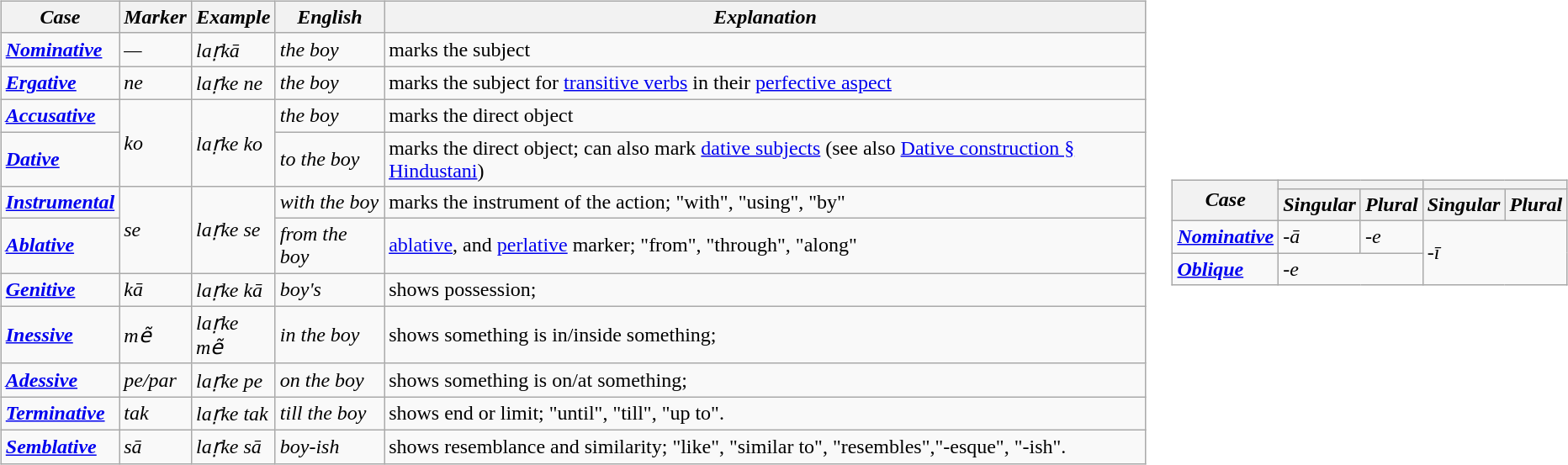<table>
<tr>
<td><br><table class="wikitable">
<tr>
<th><em>Case</em></th>
<th><em>Marker</em></th>
<th><em>Example</em></th>
<th><em>English</em></th>
<th><em>Explanation</em></th>
</tr>
<tr>
<td><a href='#'><strong><em>Nominative</em></strong></a></td>
<td><em>—</em></td>
<td><em>laṛkā</em></td>
<td><em>the boy</em></td>
<td>marks the subject</td>
</tr>
<tr>
<td><a href='#'><strong><em>Ergative</em></strong></a></td>
<td><em>ne</em></td>
<td><em>laṛke ne</em></td>
<td><em>the boy</em></td>
<td>marks the subject for <a href='#'>transitive verbs</a> in their <a href='#'>perfective aspect</a></td>
</tr>
<tr>
<td><a href='#'><strong><em>Accusative</em></strong></a></td>
<td rowspan="2"><em>ko</em></td>
<td rowspan="2"><em>laṛke ko</em></td>
<td><em>the boy</em></td>
<td>marks the direct object</td>
</tr>
<tr>
<td><a href='#'><strong><em>Dative</em></strong></a></td>
<td><em>to the boy</em></td>
<td>marks the direct object; can also mark <a href='#'>dative subjects</a> (see also <a href='#'>Dative construction § Hindustani</a>)</td>
</tr>
<tr>
<td><a href='#'><strong><em>Instrumental</em></strong></a></td>
<td rowspan="2"><em>se</em></td>
<td rowspan="2"><em>laṛke se</em></td>
<td><em>with the boy</em></td>
<td>marks the instrument of the action; "with", "using", "by"</td>
</tr>
<tr>
<td><a href='#'><strong><em>Ablative</em></strong></a></td>
<td><em>from the boy</em></td>
<td><a href='#'>ablative</a>, and <a href='#'>perlative</a> marker; "from", "through", "along"</td>
</tr>
<tr>
<td><a href='#'><strong><em>Genitive</em></strong></a></td>
<td><em>kā</em></td>
<td><em>laṛke kā</em></td>
<td><em>boy's</em></td>
<td>shows possession;</td>
</tr>
<tr>
<td><a href='#'><strong><em>Inessive</em></strong></a></td>
<td><em>mẽ</em></td>
<td><em>laṛke mẽ</em></td>
<td><em>in the boy</em></td>
<td>shows something is in/inside something;</td>
</tr>
<tr>
<td><a href='#'><strong><em>Adessive</em></strong></a></td>
<td><em>pe/par</em></td>
<td><em>laṛke pe</em></td>
<td><em>on the boy</em></td>
<td>shows something is on/at something;</td>
</tr>
<tr>
<td><a href='#'><strong><em>Terminative</em></strong></a></td>
<td><em>tak</em></td>
<td><em>laṛke tak</em></td>
<td><em>till the boy</em></td>
<td>shows end or limit; "until", "till", "up to".</td>
</tr>
<tr>
<td><a href='#'><strong><em>Semblative</em></strong></a></td>
<td><em>sā</em></td>
<td><em>laṛke sā</em></td>
<td><em>boy-ish</em></td>
<td>shows resemblance and similarity; "like", "similar to", "resembles","-esque", "-ish".</td>
</tr>
</table>
</td>
<td><br><table class="wikitable">
<tr>
<th rowspan="2"><strong><em>Case</em></strong></th>
<th colspan="2"><em></em></th>
<th colspan="2"><em></em></th>
</tr>
<tr>
<th><strong><em>Singular</em></strong></th>
<th><strong><em>Plural</em></strong></th>
<th><strong><em>Singular</em></strong></th>
<th><strong><em>Plural</em></strong></th>
</tr>
<tr>
<td><strong><a href='#'><em>Nominative</em></a></strong></td>
<td><em>-ā</em></td>
<td><em>-e</em></td>
<td colspan="2" rowspan="2"><em>-ī</em></td>
</tr>
<tr>
<td><strong><a href='#'><em>Oblique</em></a></strong></td>
<td colspan="2"><em>-e</em></td>
</tr>
</table>
</td>
</tr>
</table>
